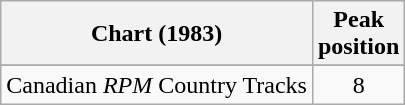<table class="wikitable sortable">
<tr>
<th align="left">Chart (1983)</th>
<th align="center">Peak<br>position</th>
</tr>
<tr>
</tr>
<tr>
<td align="left">Canadian <em>RPM</em> Country Tracks</td>
<td align="center">8</td>
</tr>
</table>
